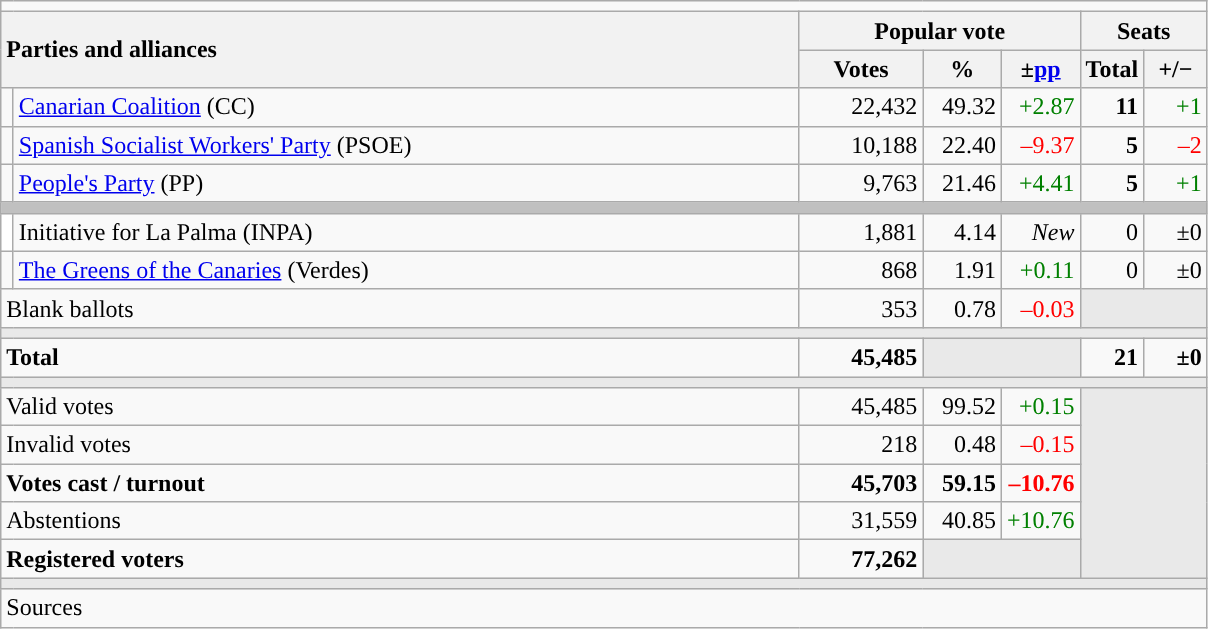<table class="wikitable" style="text-align:right;">
<tr>
<td colspan="7"></td>
</tr>
<tr>
<th style="text-align:left;" rowspan="2" colspan="2" width="525">Parties and alliances</th>
<th colspan="3">Popular vote</th>
<th colspan="2">Seats</th>
</tr>
<tr>
<th width="75">Votes</th>
<th width="45">%</th>
<th width="45">±<a href='#'>pp</a></th>
<th width="35">Total</th>
<th width="35">+/−</th>
</tr>
<tr>
<td width="1" style="color:inherit;background:"></td>
<td align="left"><a href='#'>Canarian Coalition</a> (CC)</td>
<td>22,432</td>
<td>49.32</td>
<td style="color:green;">+2.87</td>
<td><strong>11</strong></td>
<td style="color:green;">+1</td>
</tr>
<tr>
<td style="color:inherit;background:"></td>
<td align="left"><a href='#'>Spanish Socialist Workers' Party</a> (PSOE)</td>
<td>10,188</td>
<td>22.40</td>
<td style="color:red;">–9.37</td>
<td><strong>5</strong></td>
<td style="color:red;">–2</td>
</tr>
<tr>
<td style="color:inherit;background:"></td>
<td align="left"><a href='#'>People's Party</a> (PP)</td>
<td>9,763</td>
<td>21.46</td>
<td style="color:green;">+4.41</td>
<td><strong>5</strong></td>
<td style="color:green;">+1</td>
</tr>
<tr>
<td colspan="7" bgcolor="#C0C0C0"></td>
</tr>
<tr>
<td bgcolor="white"></td>
<td align="left">Initiative for La Palma (INPA)</td>
<td>1,881</td>
<td>4.14</td>
<td><em>New</em></td>
<td>0</td>
<td>±0</td>
</tr>
<tr>
<td style="color:inherit;background:"></td>
<td align="left"><a href='#'>The Greens of the Canaries</a> (Verdes)</td>
<td>868</td>
<td>1.91</td>
<td style="color:green;">+0.11</td>
<td>0</td>
<td>±0</td>
</tr>
<tr>
<td align="left" colspan="2">Blank ballots</td>
<td>353</td>
<td>0.78</td>
<td style="color:red;">–0.03</td>
<td bgcolor="#E9E9E9" colspan="2"></td>
</tr>
<tr>
<td colspan="7" bgcolor="#E9E9E9"></td>
</tr>
<tr style="font-weight:bold;">
<td align="left" colspan="2">Total</td>
<td>45,485</td>
<td bgcolor="#E9E9E9" colspan="2"></td>
<td>21</td>
<td>±0</td>
</tr>
<tr>
<td colspan="7" bgcolor="#E9E9E9"></td>
</tr>
<tr>
<td align="left" colspan="2">Valid votes</td>
<td>45,485</td>
<td>99.52</td>
<td style="color:green;">+0.15</td>
<td bgcolor="#E9E9E9" colspan="2" rowspan="5"></td>
</tr>
<tr>
<td align="left" colspan="2">Invalid votes</td>
<td>218</td>
<td>0.48</td>
<td style="color:red;">–0.15</td>
</tr>
<tr style="font-weight:bold;">
<td align="left" colspan="2">Votes cast / turnout</td>
<td>45,703</td>
<td>59.15</td>
<td style="color:red;">–10.76</td>
</tr>
<tr>
<td align="left" colspan="2">Abstentions</td>
<td>31,559</td>
<td>40.85</td>
<td style="color:green;">+10.76</td>
</tr>
<tr style="font-weight:bold;">
<td align="left" colspan="2">Registered voters</td>
<td>77,262</td>
<td bgcolor="#E9E9E9" colspan="2"></td>
</tr>
<tr>
<td colspan="7" bgcolor="#E9E9E9"></td>
</tr>
<tr>
<td align="left" colspan="7">Sources</td>
</tr>
</table>
